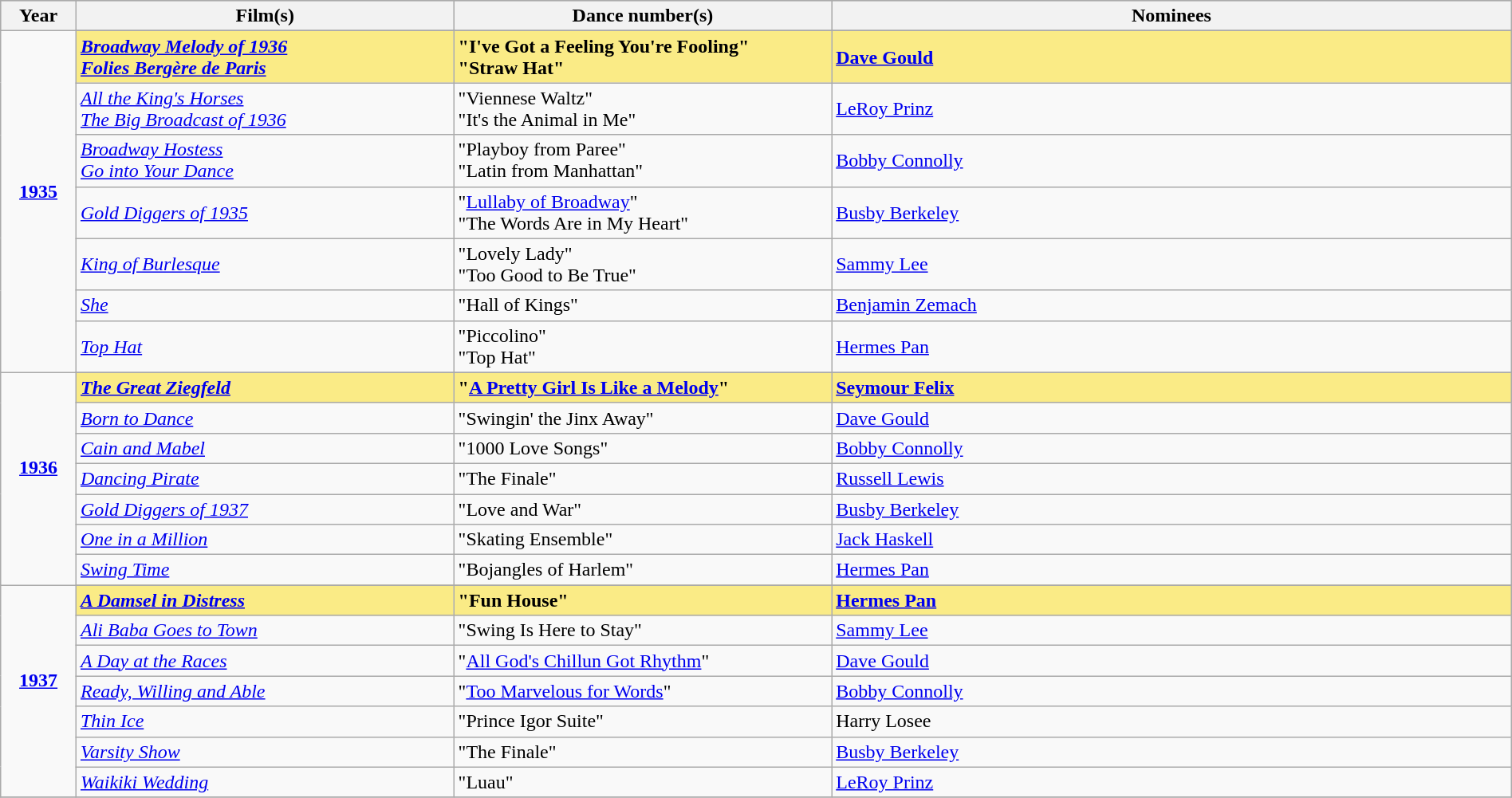<table class="wikitable" style="width:100%">
<tr bgcolor="#bebebe">
<th width="5%">Year</th>
<th width="25%">Film(s)</th>
<th width="25%">Dance number(s)</th>
<th width="45%">Nominees</th>
</tr>
<tr>
<td rowspan=8 style="text-align:center"><strong><a href='#'>1935</a></strong><br> <br></td>
</tr>
<tr style="background:#FAEB86">
<td><strong><em><a href='#'>Broadway Melody of 1936</a></em></strong> <br> <strong><em><a href='#'>Folies Bergère de Paris</a></em></strong></td>
<td><strong>"I've Got a Feeling You're Fooling"</strong> <br> <strong>"Straw Hat"</strong></td>
<td><strong><a href='#'>Dave Gould</a></strong></td>
</tr>
<tr>
<td><em><a href='#'>All the King's Horses</a></em> <br> <em><a href='#'>The Big Broadcast of 1936</a></em></td>
<td>"Viennese Waltz" <br> "It's the Animal in Me"</td>
<td><a href='#'>LeRoy Prinz</a></td>
</tr>
<tr>
<td><em><a href='#'>Broadway Hostess</a></em> <br> <em><a href='#'>Go into Your Dance</a></em></td>
<td>"Playboy from Paree" <br> "Latin from Manhattan"</td>
<td><a href='#'>Bobby Connolly</a></td>
</tr>
<tr>
<td><em><a href='#'>Gold Diggers of 1935</a></em></td>
<td>"<a href='#'>Lullaby of Broadway</a>" <br> "The Words Are in My Heart"</td>
<td><a href='#'>Busby Berkeley</a></td>
</tr>
<tr>
<td><em><a href='#'>King of Burlesque</a></em></td>
<td>"Lovely Lady" <br> "Too Good to Be True"</td>
<td><a href='#'>Sammy Lee</a></td>
</tr>
<tr>
<td><em><a href='#'>She</a></em></td>
<td>"Hall of Kings"</td>
<td><a href='#'>Benjamin Zemach</a></td>
</tr>
<tr>
<td><em><a href='#'>Top Hat</a></em></td>
<td>"Piccolino" <br> "Top Hat"</td>
<td><a href='#'>Hermes Pan</a></td>
</tr>
<tr>
<td rowspan=8 style="text-align:center"><strong><a href='#'>1936</a></strong><br> <br></td>
</tr>
<tr style="background:#FAEB86">
<td><strong><em><a href='#'>The Great Ziegfeld</a></em></strong></td>
<td><strong>"<a href='#'>A Pretty Girl Is Like a Melody</a>"</strong></td>
<td><strong><a href='#'>Seymour Felix</a></strong></td>
</tr>
<tr>
<td><em><a href='#'>Born to Dance</a></em></td>
<td>"Swingin' the Jinx Away"</td>
<td><a href='#'>Dave Gould</a></td>
</tr>
<tr>
<td><em><a href='#'>Cain and Mabel</a></em></td>
<td>"1000 Love Songs"</td>
<td><a href='#'>Bobby Connolly</a></td>
</tr>
<tr>
<td><em><a href='#'>Dancing Pirate</a></em></td>
<td>"The Finale"</td>
<td><a href='#'>Russell Lewis</a></td>
</tr>
<tr>
<td><em><a href='#'>Gold Diggers of 1937</a></em></td>
<td>"Love and War"</td>
<td><a href='#'>Busby Berkeley</a></td>
</tr>
<tr>
<td><em><a href='#'>One in a Million</a></em></td>
<td>"Skating Ensemble"</td>
<td><a href='#'>Jack Haskell</a></td>
</tr>
<tr>
<td><em><a href='#'>Swing Time</a></em></td>
<td>"Bojangles of Harlem"</td>
<td><a href='#'>Hermes Pan</a></td>
</tr>
<tr>
<td rowspan=8 style="text-align:center"><strong><a href='#'>1937</a></strong><br> <br></td>
</tr>
<tr style="background:#FAEB86">
<td><strong><em><a href='#'>A Damsel in Distress</a></em></strong></td>
<td><strong>"Fun House"</strong></td>
<td><strong><a href='#'>Hermes Pan</a></strong></td>
</tr>
<tr>
<td><em><a href='#'>Ali Baba Goes to Town</a></em></td>
<td>"Swing Is Here to Stay"</td>
<td><a href='#'>Sammy Lee</a></td>
</tr>
<tr>
<td><em><a href='#'>A Day at the Races</a></em></td>
<td>"<a href='#'>All God's Chillun Got Rhythm</a>"</td>
<td><a href='#'>Dave Gould</a></td>
</tr>
<tr>
<td><em><a href='#'>Ready, Willing and Able</a></em></td>
<td>"<a href='#'>Too Marvelous for Words</a>"</td>
<td><a href='#'>Bobby Connolly</a></td>
</tr>
<tr>
<td><em><a href='#'>Thin Ice</a></em></td>
<td>"Prince Igor Suite"</td>
<td>Harry Losee</td>
</tr>
<tr>
<td><em><a href='#'>Varsity Show</a></em></td>
<td>"The Finale"</td>
<td><a href='#'>Busby Berkeley</a></td>
</tr>
<tr>
<td><em><a href='#'>Waikiki Wedding</a></em></td>
<td>"Luau"</td>
<td><a href='#'>LeRoy Prinz</a></td>
</tr>
<tr>
</tr>
</table>
